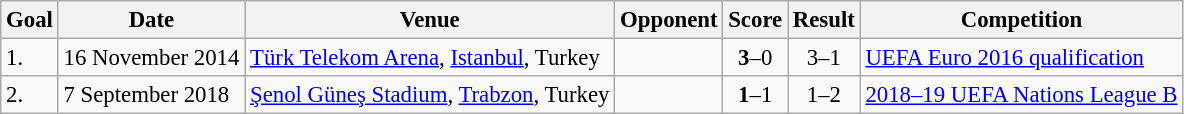<table class="wikitable" style="font-size:95%;">
<tr>
<th>Goal</th>
<th>Date</th>
<th>Venue</th>
<th>Opponent</th>
<th>Score</th>
<th>Result</th>
<th>Competition</th>
</tr>
<tr>
<td>1.</td>
<td>16 November 2014</td>
<td><a href='#'>Türk Telekom Arena</a>, <a href='#'>Istanbul</a>, Turkey</td>
<td></td>
<td align=center><strong>3</strong>–0</td>
<td align=center>3–1</td>
<td><a href='#'>UEFA Euro 2016 qualification</a></td>
</tr>
<tr>
<td>2.</td>
<td>7 September 2018</td>
<td><a href='#'>Şenol Güneş Stadium</a>, <a href='#'>Trabzon</a>, Turkey</td>
<td></td>
<td align=center><strong>1</strong>–1</td>
<td align=center>1–2</td>
<td><a href='#'>2018–19 UEFA Nations League B</a></td>
</tr>
</table>
